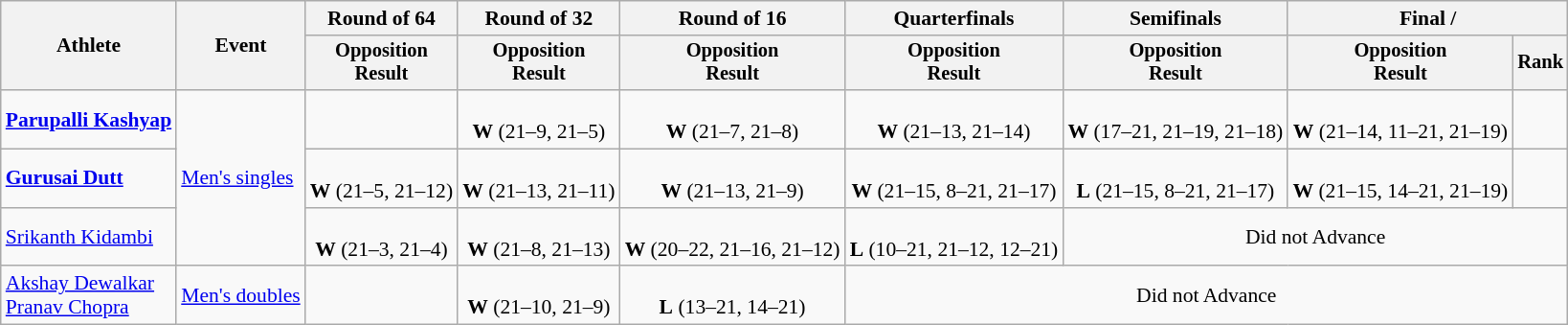<table class=wikitable style="text-align:center; font-size:90%">
<tr>
<th rowspan=2>Athlete</th>
<th rowspan=2>Event</th>
<th>Round of 64</th>
<th>Round of 32</th>
<th>Round of 16</th>
<th>Quarterfinals</th>
<th>Semifinals</th>
<th colspan=2>Final / </th>
</tr>
<tr style="font-size:95%">
<th>Opposition<br>Result</th>
<th>Opposition<br>Result</th>
<th>Opposition<br>Result</th>
<th>Opposition<br>Result</th>
<th>Opposition<br>Result</th>
<th>Opposition<br>Result</th>
<th>Rank</th>
</tr>
<tr>
<td align=left><strong><a href='#'>Parupalli Kashyap</a></strong></td>
<td align=left rowspan="3"><a href='#'>Men's singles</a></td>
<td></td>
<td><br><strong>W</strong> (21–9, 21–5)</td>
<td><br><strong>W</strong> (21–7, 21–8)</td>
<td><br><strong>W</strong> (21–13, 21–14)</td>
<td><br><strong>W</strong> (17–21, 21–19, 21–18)</td>
<td><br><strong>W</strong> (21–14, 11–21, 21–19)</td>
<td></td>
</tr>
<tr>
<td align=left><strong><a href='#'>Gurusai Dutt</a></strong></td>
<td><br><strong>W</strong> (21–5, 21–12)</td>
<td><br><strong>W</strong> (21–13, 21–11)</td>
<td><br><strong>W</strong> (21–13, 21–9)</td>
<td><br><strong>W</strong> (21–15, 8–21, 21–17)</td>
<td><br><strong>L</strong> (21–15, 8–21, 21–17)</td>
<td><br><strong>W</strong> (21–15, 14–21, 21–19)</td>
<td></td>
</tr>
<tr>
<td align=left><a href='#'>Srikanth Kidambi</a></td>
<td><br><strong>W</strong> (21–3, 21–4)</td>
<td><br><strong>W</strong> (21–8, 21–13)</td>
<td><br><strong>W</strong> (20–22, 21–16, 21–12)</td>
<td><br><strong>L</strong> (10–21, 21–12, 12–21)</td>
<td colspan="3">Did not Advance</td>
</tr>
<tr>
<td align=left><a href='#'>Akshay Dewalkar</a><br><a href='#'>Pranav Chopra</a></td>
<td align=left><a href='#'>Men's doubles</a></td>
<td></td>
<td><br><strong>W</strong> (21–10, 21–9)</td>
<td><br><strong>L</strong> (13–21, 14–21)</td>
<td colspan="4">Did not Advance</td>
</tr>
</table>
